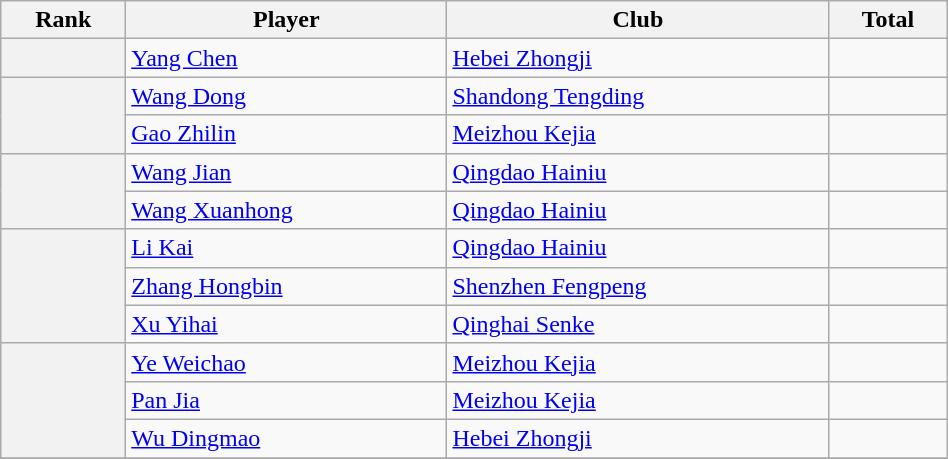<table class=wikitable width=50%>
<tr>
<th>Rank</th>
<th>Player</th>
<th>Club</th>
<th>Total</th>
</tr>
<tr>
<th></th>
<td> <a href='#'>Yang Chen</a></td>
<td><a href='#'>Hebei Zhongji</a></td>
<td></td>
</tr>
<tr>
<th rowspan=2></th>
<td> <a href='#'>Wang Dong</a></td>
<td><a href='#'>Shandong Tengding</a></td>
<td></td>
</tr>
<tr>
<td> <a href='#'>Gao Zhilin</a></td>
<td><a href='#'>Meizhou Kejia</a></td>
<td></td>
</tr>
<tr>
<th rowspan=2></th>
<td> <a href='#'>Wang Jian</a></td>
<td><a href='#'>Qingdao Hainiu</a></td>
<td></td>
</tr>
<tr>
<td> <a href='#'>Wang Xuanhong</a></td>
<td><a href='#'>Qingdao Hainiu</a></td>
<td></td>
</tr>
<tr>
<th rowspan=3></th>
<td> <a href='#'>Li Kai</a></td>
<td><a href='#'>Qingdao Hainiu</a></td>
<td></td>
</tr>
<tr>
<td> <a href='#'>Zhang Hongbin</a></td>
<td><a href='#'>Shenzhen Fengpeng</a></td>
<td></td>
</tr>
<tr>
<td> <a href='#'>Xu Yihai</a></td>
<td><a href='#'>Qinghai Senke</a></td>
<td></td>
</tr>
<tr>
<th rowspan=3></th>
<td> <a href='#'>Ye Weichao</a></td>
<td><a href='#'>Meizhou Kejia</a></td>
<td></td>
</tr>
<tr>
<td> <a href='#'>Pan Jia</a></td>
<td><a href='#'>Meizhou Kejia</a></td>
<td></td>
</tr>
<tr>
<td> <a href='#'>Wu Dingmao</a></td>
<td><a href='#'>Hebei Zhongji</a></td>
<td></td>
</tr>
<tr>
</tr>
</table>
